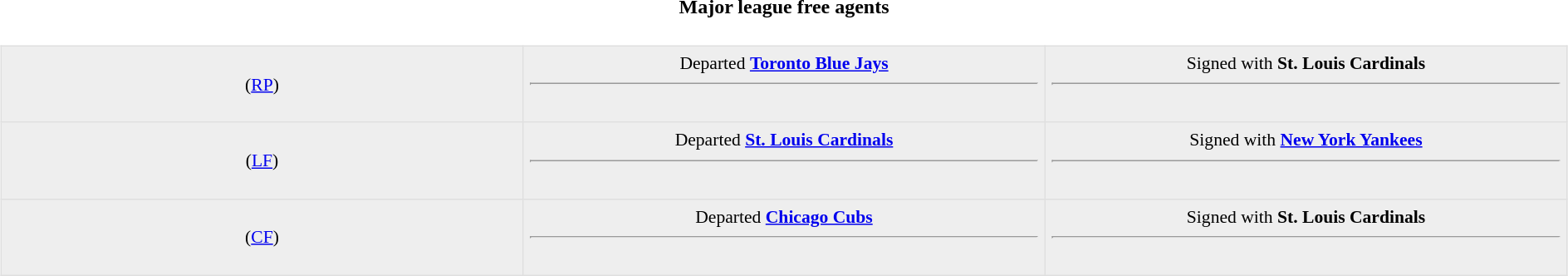<table class="toccolours collapsible collapsed" style="width:100%; background:inherit">
<tr>
<th>Major league free agents</th>
</tr>
<tr>
<td><br><table border=1 style="border-collapse:collapse; font-size:90%; text-align: center; width: 100%" bordercolor="#DFDFDF"  cellpadding="5">
<tr bgcolor="#eeeeee">
<td style="width:30%" "text-align: center"> (<a href='#'>RP</a>)</td>
<td style="width:30%" "text-align: center">Departed <strong><a href='#'>Toronto Blue Jays</a></strong><hr><br></td>
<td style="width:30%" valign="top">Signed with <strong>St. Louis Cardinals</strong><hr><br></td>
</tr>
<tr bgcolor="#eeeeee">
<td> (<a href='#'>LF</a>)</td>
<td rowspan="1" style="width:30%" "text-align: center">Departed <strong><a href='#'>St. Louis Cardinals</a></strong><hr><br></td>
<td valign="top">Signed with <strong><a href='#'>New York Yankees</a></strong><hr><br></td>
</tr>
<tr bgcolor="#eeeeee">
<td style="width:30%" "text-align: center"> (<a href='#'>CF</a>)</td>
<td style="width:30%" "text-align: center">Departed <strong><a href='#'>Chicago Cubs</a></strong><hr><br></td>
<td style="width:30%" valign="top">Signed with <strong>St. Louis Cardinals</strong><hr><br></td>
</tr>
</table>
</td>
</tr>
</table>
